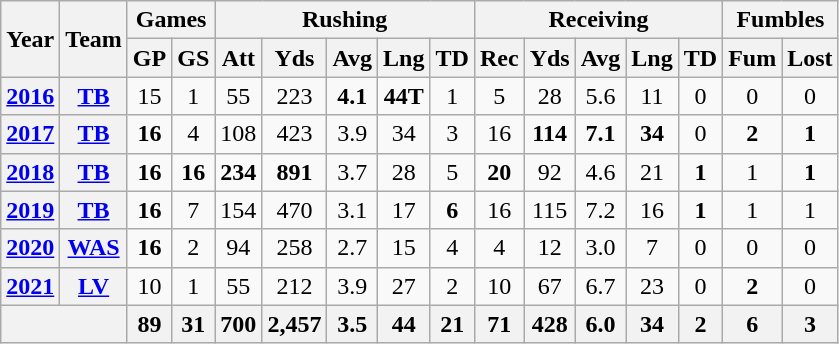<table class="wikitable" style="text-align:center;">
<tr>
<th rowspan="2">Year</th>
<th rowspan="2">Team</th>
<th colspan="2">Games</th>
<th colspan="5">Rushing</th>
<th colspan="5">Receiving</th>
<th colspan="2">Fumbles</th>
</tr>
<tr>
<th>GP</th>
<th>GS</th>
<th>Att</th>
<th>Yds</th>
<th>Avg</th>
<th>Lng</th>
<th>TD</th>
<th>Rec</th>
<th>Yds</th>
<th>Avg</th>
<th>Lng</th>
<th>TD</th>
<th>Fum</th>
<th>Lost</th>
</tr>
<tr>
<th><a href='#'>2016</a></th>
<th><a href='#'>TB</a></th>
<td>15</td>
<td>1</td>
<td>55</td>
<td>223</td>
<td><strong>4.1</strong></td>
<td><strong>44T</strong></td>
<td>1</td>
<td>5</td>
<td>28</td>
<td>5.6</td>
<td>11</td>
<td>0</td>
<td>0</td>
<td>0</td>
</tr>
<tr>
<th><a href='#'>2017</a></th>
<th><a href='#'>TB</a></th>
<td><strong>16</strong></td>
<td>4</td>
<td>108</td>
<td>423</td>
<td>3.9</td>
<td>34</td>
<td>3</td>
<td>16</td>
<td><strong>114</strong></td>
<td><strong>7.1</strong></td>
<td><strong>34</strong></td>
<td>0</td>
<td><strong>2</strong></td>
<td><strong>1</strong></td>
</tr>
<tr>
<th><a href='#'>2018</a></th>
<th><a href='#'>TB</a></th>
<td><strong>16</strong></td>
<td><strong>16</strong></td>
<td><strong>234</strong></td>
<td><strong>891</strong></td>
<td>3.7</td>
<td>28</td>
<td>5</td>
<td><strong>20</strong></td>
<td>92</td>
<td>4.6</td>
<td>21</td>
<td><strong>1</strong></td>
<td>1</td>
<td><strong>1</strong></td>
</tr>
<tr>
<th><a href='#'>2019</a></th>
<th><a href='#'>TB</a></th>
<td><strong>16</strong></td>
<td>7</td>
<td>154</td>
<td>470</td>
<td>3.1</td>
<td>17</td>
<td><strong>6</strong></td>
<td>16</td>
<td>115</td>
<td>7.2</td>
<td>16</td>
<td><strong>1</strong></td>
<td>1</td>
<td>1</td>
</tr>
<tr>
<th><a href='#'>2020</a></th>
<th><a href='#'>WAS</a></th>
<td><strong>16</strong></td>
<td>2</td>
<td>94</td>
<td>258</td>
<td>2.7</td>
<td>15</td>
<td>4</td>
<td>4</td>
<td>12</td>
<td>3.0</td>
<td>7</td>
<td>0</td>
<td>0</td>
<td>0</td>
</tr>
<tr>
<th><a href='#'>2021</a></th>
<th><a href='#'>LV</a></th>
<td>10</td>
<td>1</td>
<td>55</td>
<td>212</td>
<td>3.9</td>
<td>27</td>
<td>2</td>
<td>10</td>
<td>67</td>
<td>6.7</td>
<td>23</td>
<td>0</td>
<td><strong>2</strong></td>
<td>0</td>
</tr>
<tr>
<th colspan="2"></th>
<th>89</th>
<th>31</th>
<th>700</th>
<th>2,457</th>
<th>3.5</th>
<th>44</th>
<th>21</th>
<th>71</th>
<th>428</th>
<th>6.0</th>
<th>34</th>
<th>2</th>
<th>6</th>
<th>3</th>
</tr>
</table>
